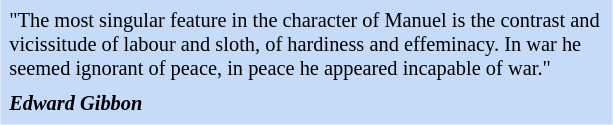<table class="toccolours" style="float: right; margin-left: 1em; margin-right: 2em; font-size: 85%; background:#c6dbf7; color:black; width:30em; max-width: 40%;" cellspacing="5">
<tr>
<td style="text-align: left;">"The most singular feature in the character of Manuel is the contrast and vicissitude of labour and sloth, of hardiness and effeminacy. In war he seemed ignorant of peace, in peace he appeared incapable of war."</td>
</tr>
<tr>
<td style="text-align: left;"><strong><em>Edward Gibbon</em></strong></td>
</tr>
</table>
